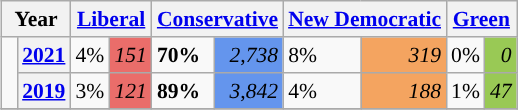<table class="wikitable" style="float:right; width:400; font-size:90%; margin-left:1em;">
<tr>
<th colspan="2" scope="col">Year</th>
<th colspan="2" scope="col"><a href='#'>Liberal</a></th>
<th colspan="2" scope="col"><a href='#'>Conservative</a></th>
<th colspan="2" scope="col"><a href='#'>New Democratic</a></th>
<th colspan="2" scope="col"><a href='#'>Green</a></th>
</tr>
<tr>
<td rowspan="2" style="width: 0.25em; background-color: "></td>
<th><a href='#'>2021</a></th>
<td>4%</td>
<td style="text-align:right; background:#EA6D6A;"><em>151</em></td>
<td><strong>70%</strong></td>
<td style="text-align:right; background:#6495ED;"><em>2,738</em></td>
<td>8%</td>
<td style="text-align:right; background:#F4A460;"><em>319</em></td>
<td>0%</td>
<td style="text-align:right; background:#99C955;"><em>0</em></td>
</tr>
<tr>
<th><a href='#'>2019</a></th>
<td>3%</td>
<td style="text-align:right; background:#EA6D6A;"><em>121</em></td>
<td><strong>89%</strong></td>
<td style="text-align:right; background:#6495ED;"><em>3,842</em></td>
<td>4%</td>
<td style="text-align:right; background:#F4A460;"><em>188</em></td>
<td>1%</td>
<td style="text-align:right; background:#99C955;"><em>47</em></td>
</tr>
<tr>
</tr>
</table>
